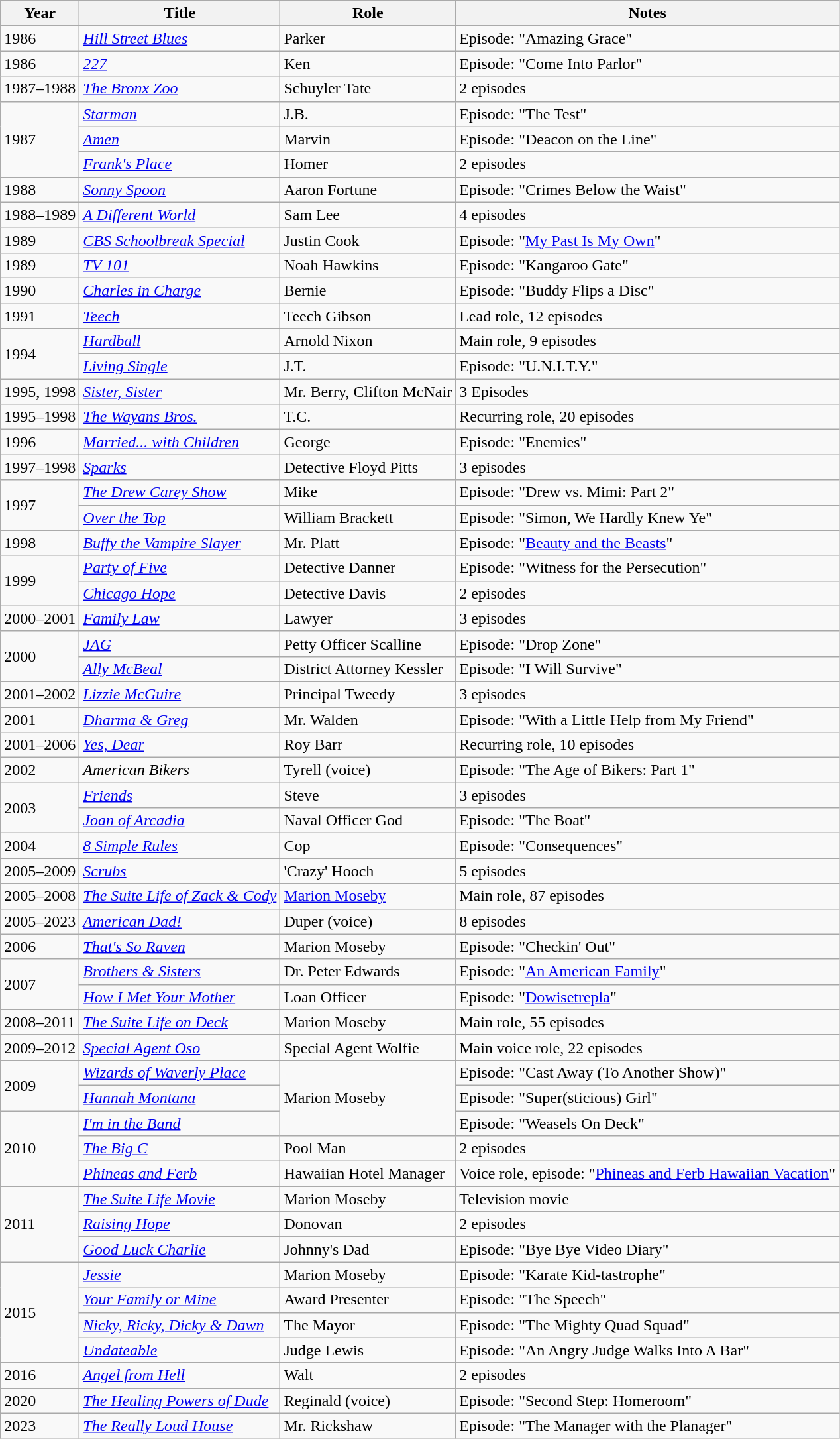<table class="wikitable sortable">
<tr>
<th>Year</th>
<th>Title</th>
<th>Role</th>
<th class="unsortable">Notes</th>
</tr>
<tr>
<td>1986</td>
<td><em><a href='#'>Hill Street Blues</a></em></td>
<td>Parker</td>
<td>Episode: "Amazing Grace"</td>
</tr>
<tr>
<td>1986</td>
<td><em><a href='#'>227</a></em></td>
<td>Ken</td>
<td>Episode: "Come Into Parlor"</td>
</tr>
<tr>
<td>1987–1988</td>
<td><em><a href='#'>The Bronx Zoo</a></em></td>
<td>Schuyler Tate</td>
<td>2 episodes</td>
</tr>
<tr>
<td rowspan="3">1987</td>
<td><em><a href='#'>Starman</a></em></td>
<td>J.B.</td>
<td>Episode: "The Test"</td>
</tr>
<tr>
<td><em><a href='#'>Amen</a></em></td>
<td>Marvin</td>
<td>Episode: "Deacon on the Line"</td>
</tr>
<tr>
<td><em><a href='#'>Frank's Place</a></em></td>
<td>Homer</td>
<td>2 episodes</td>
</tr>
<tr>
<td>1988</td>
<td><em><a href='#'>Sonny Spoon</a></em></td>
<td>Aaron Fortune</td>
<td>Episode: "Crimes Below the Waist"</td>
</tr>
<tr>
<td>1988–1989</td>
<td><em><a href='#'>A Different World</a></em></td>
<td>Sam Lee</td>
<td>4 episodes</td>
</tr>
<tr>
<td>1989</td>
<td><em><a href='#'>CBS Schoolbreak Special</a></em></td>
<td>Justin Cook</td>
<td>Episode: "<a href='#'>My Past Is My Own</a>"</td>
</tr>
<tr>
<td>1989</td>
<td><em><a href='#'>TV 101</a></em></td>
<td>Noah Hawkins</td>
<td>Episode: "Kangaroo Gate"</td>
</tr>
<tr>
<td>1990</td>
<td><em><a href='#'>Charles in Charge</a></em></td>
<td>Bernie</td>
<td>Episode: "Buddy Flips a Disc"</td>
</tr>
<tr>
<td>1991</td>
<td><em><a href='#'>Teech</a></em></td>
<td>Teech Gibson</td>
<td>Lead role, 12 episodes</td>
</tr>
<tr>
<td rowspan="2">1994</td>
<td><em><a href='#'>Hardball</a></em></td>
<td>Arnold Nixon</td>
<td>Main role, 9 episodes</td>
</tr>
<tr>
<td><em><a href='#'>Living Single</a></em></td>
<td>J.T.</td>
<td>Episode: "U.N.I.T.Y."</td>
</tr>
<tr>
<td>1995, 1998</td>
<td><em><a href='#'>Sister, Sister</a></em></td>
<td>Mr. Berry, Clifton McNair</td>
<td>3 Episodes</td>
</tr>
<tr>
<td>1995–1998</td>
<td><em><a href='#'>The Wayans Bros.</a></em></td>
<td>T.C.</td>
<td>Recurring role, 20 episodes</td>
</tr>
<tr>
<td>1996</td>
<td><em><a href='#'>Married... with Children</a></em></td>
<td>George</td>
<td>Episode: "Enemies"</td>
</tr>
<tr>
<td>1997–1998</td>
<td><em><a href='#'>Sparks</a></em></td>
<td>Detective Floyd Pitts</td>
<td>3 episodes</td>
</tr>
<tr>
<td rowspan="2">1997</td>
<td><em><a href='#'>The Drew Carey Show</a></em></td>
<td>Mike</td>
<td>Episode: "Drew vs. Mimi: Part 2"</td>
</tr>
<tr>
<td><em><a href='#'>Over the Top</a></em></td>
<td>William Brackett</td>
<td>Episode: "Simon, We Hardly Knew Ye"</td>
</tr>
<tr>
<td>1998</td>
<td><em><a href='#'>Buffy the Vampire Slayer</a></em></td>
<td>Mr. Platt</td>
<td>Episode: "<a href='#'>Beauty and the Beasts</a>"</td>
</tr>
<tr>
<td rowspan="2">1999</td>
<td><em><a href='#'>Party of Five</a></em></td>
<td>Detective Danner</td>
<td>Episode: "Witness for the Persecution"</td>
</tr>
<tr>
<td><em><a href='#'>Chicago Hope</a></em></td>
<td>Detective Davis</td>
<td>2 episodes</td>
</tr>
<tr>
<td>2000–2001</td>
<td><em><a href='#'>Family Law</a></em></td>
<td>Lawyer</td>
<td>3 episodes</td>
</tr>
<tr>
<td rowspan="2">2000</td>
<td><em><a href='#'>JAG</a></em></td>
<td>Petty Officer Scalline</td>
<td>Episode: "Drop Zone"</td>
</tr>
<tr>
<td><em><a href='#'>Ally McBeal</a></em></td>
<td>District Attorney Kessler</td>
<td>Episode: "I Will Survive"</td>
</tr>
<tr>
<td>2001–2002</td>
<td><em><a href='#'>Lizzie McGuire</a></em></td>
<td>Principal Tweedy</td>
<td>3 episodes</td>
</tr>
<tr>
<td>2001</td>
<td><em><a href='#'>Dharma & Greg</a></em></td>
<td>Mr. Walden</td>
<td>Episode: "With a Little Help from My Friend"</td>
</tr>
<tr>
<td>2001–2006</td>
<td><em><a href='#'>Yes, Dear</a></em></td>
<td>Roy Barr</td>
<td>Recurring role, 10 episodes</td>
</tr>
<tr>
<td>2002</td>
<td><em>American Bikers</em></td>
<td>Tyrell (voice)</td>
<td>Episode: "The Age of Bikers: Part 1"</td>
</tr>
<tr>
<td rowspan="2">2003</td>
<td><em><a href='#'>Friends</a></em></td>
<td>Steve</td>
<td>3 episodes</td>
</tr>
<tr>
<td><em><a href='#'>Joan of Arcadia</a></em></td>
<td>Naval Officer God</td>
<td>Episode: "The Boat"</td>
</tr>
<tr>
<td>2004</td>
<td><em><a href='#'>8 Simple Rules</a></em></td>
<td>Cop</td>
<td>Episode: "Consequences"</td>
</tr>
<tr>
<td>2005–2009</td>
<td><em><a href='#'>Scrubs</a></em></td>
<td>'Crazy' Hooch</td>
<td>5 episodes</td>
</tr>
<tr>
<td>2005–2008</td>
<td><em><a href='#'>The Suite Life of Zack & Cody</a></em></td>
<td><a href='#'>Marion Moseby</a></td>
<td>Main role, 87 episodes</td>
</tr>
<tr>
<td>2005–2023</td>
<td><em><a href='#'>American Dad!</a></em></td>
<td>Duper (voice)</td>
<td>8 episodes</td>
</tr>
<tr>
<td>2006</td>
<td><em><a href='#'>That's So Raven</a></em></td>
<td>Marion Moseby</td>
<td>Episode: "Checkin' Out"</td>
</tr>
<tr>
<td rowspan="2">2007</td>
<td><em><a href='#'>Brothers & Sisters</a></em></td>
<td>Dr. Peter Edwards</td>
<td>Episode: "<a href='#'>An American Family</a>"</td>
</tr>
<tr>
<td><em><a href='#'>How I Met Your Mother</a></em></td>
<td>Loan Officer</td>
<td>Episode: "<a href='#'>Dowisetrepla</a>"</td>
</tr>
<tr>
<td>2008–2011</td>
<td><em><a href='#'>The Suite Life on Deck</a></em></td>
<td>Marion Moseby</td>
<td>Main role, 55 episodes</td>
</tr>
<tr>
<td>2009–2012</td>
<td><em><a href='#'>Special Agent Oso</a></em></td>
<td>Special Agent Wolfie</td>
<td>Main voice role, 22 episodes</td>
</tr>
<tr>
<td rowspan="2">2009</td>
<td><em><a href='#'>Wizards of Waverly Place</a></em></td>
<td rowspan="3">Marion Moseby</td>
<td>Episode: "Cast Away (To Another Show)"</td>
</tr>
<tr>
<td><em><a href='#'>Hannah Montana</a></em></td>
<td>Episode: "Super(sticious) Girl"</td>
</tr>
<tr>
<td rowspan="3">2010</td>
<td><em><a href='#'>I'm in the Band</a></em></td>
<td>Episode: "Weasels On Deck"</td>
</tr>
<tr>
<td><em><a href='#'>The Big C</a></em></td>
<td>Pool Man</td>
<td>2 episodes</td>
</tr>
<tr>
<td><em><a href='#'>Phineas and Ferb</a></em></td>
<td>Hawaiian Hotel Manager</td>
<td>Voice role, episode: "<a href='#'>Phineas and Ferb Hawaiian Vacation</a>"</td>
</tr>
<tr>
<td rowspan="3">2011</td>
<td><em><a href='#'>The Suite Life Movie</a></em></td>
<td>Marion Moseby</td>
<td>Television movie</td>
</tr>
<tr>
<td><em><a href='#'>Raising Hope</a></em></td>
<td>Donovan</td>
<td>2 episodes</td>
</tr>
<tr>
<td><em><a href='#'>Good Luck Charlie</a></em></td>
<td>Johnny's Dad</td>
<td>Episode: "Bye Bye Video Diary"</td>
</tr>
<tr>
<td rowspan="4">2015</td>
<td><em><a href='#'>Jessie</a></em></td>
<td>Marion Moseby</td>
<td>Episode: "Karate Kid-tastrophe"</td>
</tr>
<tr>
<td><em><a href='#'>Your Family or Mine</a></em></td>
<td>Award Presenter</td>
<td>Episode: "The Speech"</td>
</tr>
<tr>
<td><em><a href='#'>Nicky, Ricky, Dicky & Dawn</a></em></td>
<td>The Mayor</td>
<td>Episode: "The Mighty Quad Squad"</td>
</tr>
<tr>
<td><em><a href='#'>Undateable</a></em></td>
<td>Judge Lewis</td>
<td>Episode: "An Angry Judge Walks Into A Bar"</td>
</tr>
<tr>
<td>2016</td>
<td><em><a href='#'>Angel from Hell</a></em></td>
<td>Walt</td>
<td>2 episodes</td>
</tr>
<tr>
<td>2020</td>
<td><em><a href='#'>The Healing Powers of Dude</a></em></td>
<td>Reginald (voice)</td>
<td>Episode: "Second Step: Homeroom"</td>
</tr>
<tr>
<td>2023</td>
<td><em><a href='#'>The Really Loud House</a></em></td>
<td>Mr. Rickshaw</td>
<td>Episode: "The Manager with the Planager"</td>
</tr>
</table>
